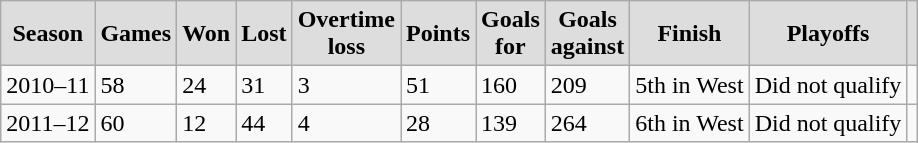<table class="wikitable">
<tr align="center" style="font-weight:bold; background-color:#dddddd;">
<td>Season</td>
<td>Games</td>
<td>Won</td>
<td>Lost</td>
<td>Overtime<br>loss</td>
<td>Points</td>
<td>Goals<br>for</td>
<td>Goals<br>against</td>
<td>Finish</td>
<td>Playoffs</td>
<td></td>
</tr>
<tr>
<td>2010–11</td>
<td>58</td>
<td>24</td>
<td>31</td>
<td>3</td>
<td>51</td>
<td>160</td>
<td>209</td>
<td>5th in West</td>
<td>Did not qualify</td>
<td></td>
</tr>
<tr>
<td>2011–12</td>
<td>60</td>
<td>12</td>
<td>44</td>
<td>4</td>
<td>28</td>
<td>139</td>
<td>264</td>
<td>6th in West</td>
<td>Did not qualify</td>
<td></td>
</tr>
</table>
